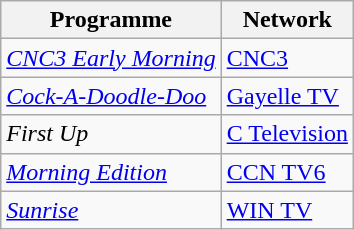<table class="wikitable">
<tr>
<th>Programme</th>
<th>Network</th>
</tr>
<tr>
<td><em><a href='#'>CNC3 Early Morning</a></em></td>
<td><a href='#'>CNC3</a></td>
</tr>
<tr>
<td><em><a href='#'>Cock-A-Doodle-Doo</a></em></td>
<td><a href='#'>Gayelle TV</a></td>
</tr>
<tr>
<td><em>First Up</em></td>
<td><a href='#'>C Television</a></td>
</tr>
<tr>
<td><em><a href='#'>Morning Edition</a></em></td>
<td><a href='#'>CCN TV6</a></td>
</tr>
<tr>
<td><em><a href='#'>Sunrise</a></em></td>
<td><a href='#'>WIN TV</a></td>
</tr>
</table>
